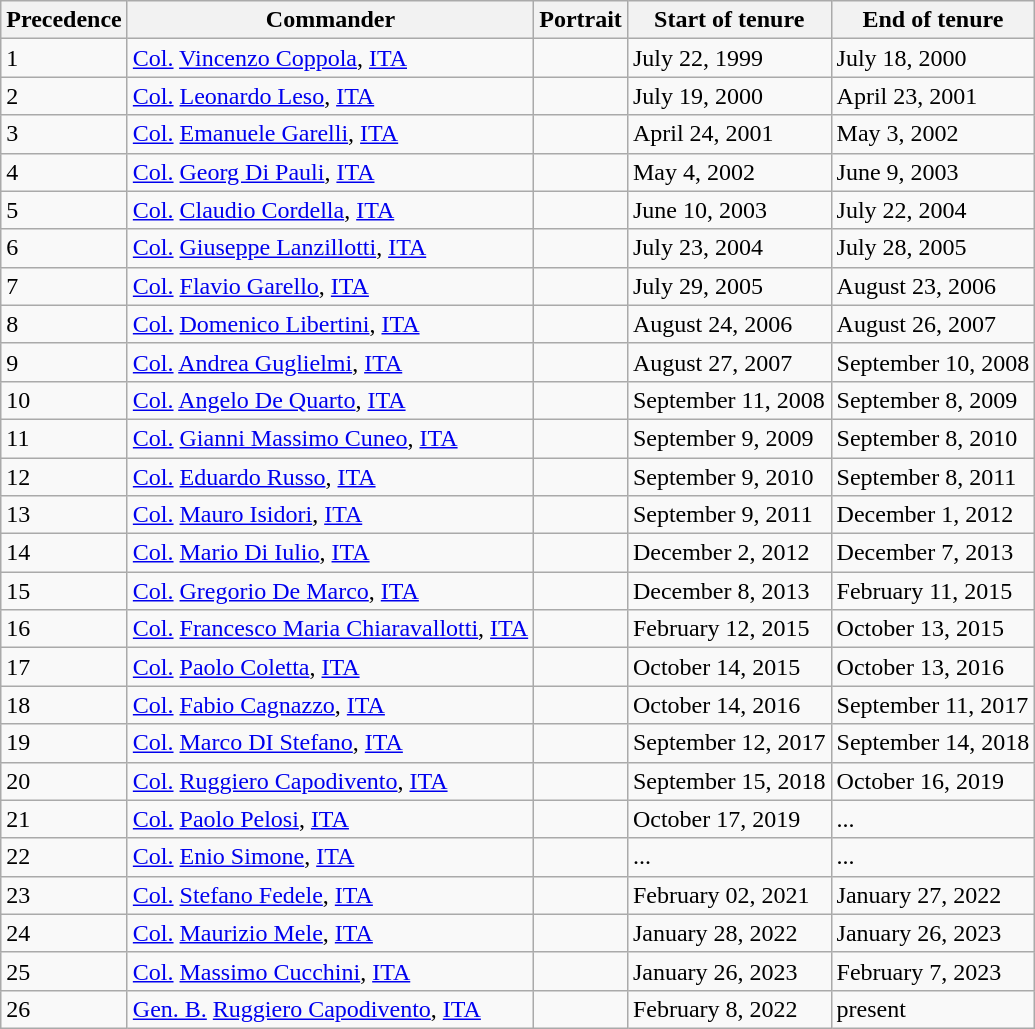<table class="wikitable sortable">
<tr>
<th>Precedence</th>
<th>Commander</th>
<th>Portrait</th>
<th>Start of tenure</th>
<th>End of tenure</th>
</tr>
<tr>
<td>1</td>
<td><a href='#'>Col.</a> <a href='#'>Vincenzo Coppola</a>, <a href='#'>ITA</a></td>
<td></td>
<td>July 22, 1999</td>
<td>July 18, 2000</td>
</tr>
<tr>
<td>2</td>
<td><a href='#'>Col.</a> <a href='#'>Leonardo Leso</a>, <a href='#'>ITA</a></td>
<td></td>
<td>July 19, 2000</td>
<td>April 23, 2001</td>
</tr>
<tr>
<td>3</td>
<td><a href='#'>Col.</a> <a href='#'>Emanuele Garelli</a>, <a href='#'>ITA</a></td>
<td></td>
<td>April 24, 2001</td>
<td>May 3, 2002</td>
</tr>
<tr>
<td>4</td>
<td><a href='#'>Col.</a> <a href='#'>Georg Di Pauli</a>, <a href='#'>ITA</a></td>
<td></td>
<td>May 4, 2002</td>
<td>June 9, 2003</td>
</tr>
<tr>
<td>5</td>
<td><a href='#'>Col.</a> <a href='#'>Claudio Cordella</a>, <a href='#'>ITA</a></td>
<td></td>
<td>June 10, 2003</td>
<td>July 22, 2004</td>
</tr>
<tr>
<td>6</td>
<td><a href='#'>Col.</a> <a href='#'>Giuseppe Lanzillotti</a>, <a href='#'>ITA</a></td>
<td></td>
<td>July 23, 2004</td>
<td>July 28, 2005</td>
</tr>
<tr>
<td>7</td>
<td><a href='#'>Col.</a> <a href='#'>Flavio Garello</a>, <a href='#'>ITA</a></td>
<td></td>
<td>July 29, 2005</td>
<td>August 23, 2006</td>
</tr>
<tr>
<td>8</td>
<td><a href='#'>Col.</a> <a href='#'>Domenico Libertini</a>, <a href='#'>ITA</a></td>
<td></td>
<td>August 24, 2006</td>
<td>August 26, 2007</td>
</tr>
<tr>
<td>9</td>
<td><a href='#'>Col.</a> <a href='#'>Andrea Guglielmi</a>, <a href='#'>ITA</a></td>
<td></td>
<td>August 27, 2007</td>
<td>September 10, 2008</td>
</tr>
<tr>
<td>10</td>
<td><a href='#'>Col.</a> <a href='#'>Angelo De Quarto</a>, <a href='#'>ITA</a></td>
<td></td>
<td>September 11, 2008</td>
<td>September 8, 2009</td>
</tr>
<tr>
<td>11</td>
<td><a href='#'>Col.</a> <a href='#'>Gianni Massimo Cuneo</a>, <a href='#'>ITA</a></td>
<td></td>
<td>September 9, 2009</td>
<td>September 8, 2010</td>
</tr>
<tr>
<td>12</td>
<td><a href='#'>Col.</a> <a href='#'>Eduardo Russo</a>, <a href='#'>ITA</a></td>
<td></td>
<td>September 9, 2010</td>
<td>September 8, 2011</td>
</tr>
<tr>
<td>13</td>
<td><a href='#'>Col.</a> <a href='#'>Mauro Isidori</a>, <a href='#'>ITA</a></td>
<td></td>
<td>September 9, 2011</td>
<td>December 1, 2012</td>
</tr>
<tr>
<td>14</td>
<td><a href='#'>Col.</a> <a href='#'>Mario Di Iulio</a>, <a href='#'>ITA</a></td>
<td></td>
<td>December 2, 2012</td>
<td>December 7, 2013</td>
</tr>
<tr>
<td>15</td>
<td><a href='#'>Col.</a> <a href='#'>Gregorio De Marco</a>, <a href='#'>ITA</a></td>
<td></td>
<td>December 8, 2013</td>
<td>February 11, 2015</td>
</tr>
<tr>
<td>16</td>
<td><a href='#'>Col.</a> <a href='#'>Francesco Maria Chiaravallotti</a>, <a href='#'>ITA</a></td>
<td></td>
<td>February 12, 2015</td>
<td>October 13, 2015</td>
</tr>
<tr>
<td>17</td>
<td><a href='#'>Col.</a> <a href='#'>Paolo Coletta</a>, <a href='#'>ITA</a></td>
<td></td>
<td>October 14, 2015</td>
<td>October 13, 2016</td>
</tr>
<tr>
<td>18</td>
<td><a href='#'>Col.</a> <a href='#'>Fabio Cagnazzo</a>, <a href='#'>ITA</a></td>
<td></td>
<td>October 14, 2016</td>
<td>September 11, 2017</td>
</tr>
<tr>
<td>19</td>
<td><a href='#'>Col.</a> <a href='#'>Marco DI Stefano</a>, <a href='#'>ITA</a></td>
<td></td>
<td>September 12, 2017</td>
<td>September 14, 2018</td>
</tr>
<tr>
<td>20</td>
<td><a href='#'>Col.</a> <a href='#'>Ruggiero Capodivento</a>, <a href='#'>ITA</a></td>
<td></td>
<td>September 15, 2018</td>
<td>October 16, 2019</td>
</tr>
<tr>
<td>21</td>
<td><a href='#'>Col.</a> <a href='#'>Paolo Pelosi</a>, <a href='#'>ITA</a></td>
<td></td>
<td>October 17, 2019</td>
<td>...</td>
</tr>
<tr>
<td>22</td>
<td><a href='#'>Col.</a> <a href='#'>Enio Simone</a>, <a href='#'>ITA</a></td>
<td></td>
<td>...</td>
<td>...</td>
</tr>
<tr>
<td>23</td>
<td><a href='#'>Col.</a> <a href='#'>Stefano Fedele</a>, <a href='#'>ITA</a></td>
<td></td>
<td>February 02, 2021</td>
<td>January 27, 2022</td>
</tr>
<tr>
<td>24</td>
<td><a href='#'>Col.</a> <a href='#'>Maurizio Mele</a>, <a href='#'>ITA</a></td>
<td></td>
<td>January 28, 2022</td>
<td>January 26, 2023</td>
</tr>
<tr>
<td>25</td>
<td><a href='#'>Col.</a> <a href='#'>Massimo Cucchini</a>, <a href='#'>ITA</a></td>
<td></td>
<td>January 26, 2023</td>
<td>February 7, 2023</td>
</tr>
<tr>
<td>26</td>
<td><a href='#'>Gen. B.</a> <a href='#'>Ruggiero Capodivento</a>, <a href='#'>ITA</a></td>
<td></td>
<td>February 8, 2022</td>
<td>present</td>
</tr>
</table>
